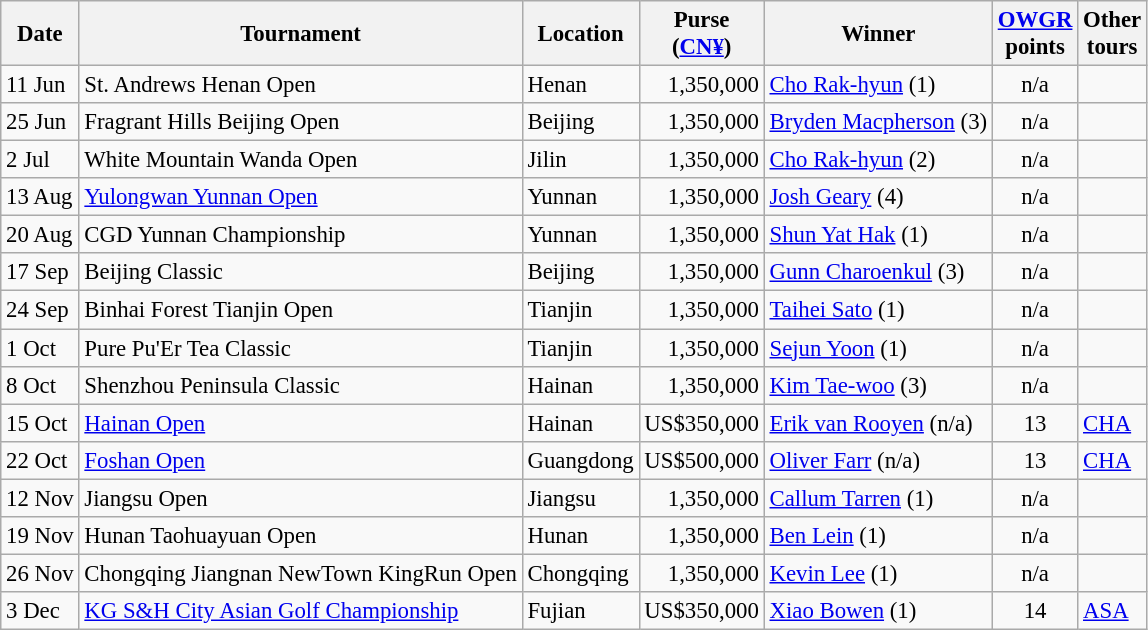<table class="wikitable" style="font-size:95%">
<tr>
<th>Date</th>
<th>Tournament</th>
<th>Location</th>
<th>Purse<br>(<a href='#'>CN¥</a>)</th>
<th>Winner</th>
<th><a href='#'>OWGR</a><br>points</th>
<th>Other<br>tours</th>
</tr>
<tr>
<td>11 Jun</td>
<td>St. Andrews Henan Open</td>
<td>Henan</td>
<td align=right>1,350,000</td>
<td> <a href='#'>Cho Rak-hyun</a> (1)</td>
<td align=center>n/a</td>
<td></td>
</tr>
<tr>
<td>25 Jun</td>
<td>Fragrant Hills Beijing Open</td>
<td>Beijing</td>
<td align=right>1,350,000</td>
<td> <a href='#'>Bryden Macpherson</a> (3)</td>
<td align=center>n/a</td>
<td></td>
</tr>
<tr>
<td>2 Jul</td>
<td>White Mountain Wanda Open</td>
<td>Jilin</td>
<td align=right>1,350,000</td>
<td> <a href='#'>Cho Rak-hyun</a> (2)</td>
<td align=center>n/a</td>
<td></td>
</tr>
<tr>
<td>13 Aug</td>
<td><a href='#'>Yulongwan Yunnan Open</a></td>
<td>Yunnan</td>
<td align=right>1,350,000</td>
<td> <a href='#'>Josh Geary</a> (4)</td>
<td align=center>n/a</td>
<td></td>
</tr>
<tr>
<td>20 Aug</td>
<td>CGD Yunnan Championship</td>
<td>Yunnan</td>
<td align=right>1,350,000</td>
<td> <a href='#'>Shun Yat Hak</a> (1)</td>
<td align=center>n/a</td>
<td></td>
</tr>
<tr>
<td>17 Sep</td>
<td>Beijing Classic</td>
<td>Beijing</td>
<td align=right>1,350,000</td>
<td> <a href='#'>Gunn Charoenkul</a> (3)</td>
<td align=center>n/a</td>
<td></td>
</tr>
<tr>
<td>24 Sep</td>
<td>Binhai Forest Tianjin Open</td>
<td>Tianjin</td>
<td align=right>1,350,000</td>
<td> <a href='#'>Taihei Sato</a> (1)</td>
<td align=center>n/a</td>
<td></td>
</tr>
<tr>
<td>1 Oct</td>
<td>Pure Pu'Er Tea Classic</td>
<td>Tianjin</td>
<td align=right>1,350,000</td>
<td> <a href='#'>Sejun Yoon</a> (1)</td>
<td align=center>n/a</td>
<td></td>
</tr>
<tr>
<td>8 Oct</td>
<td>Shenzhou Peninsula Classic</td>
<td>Hainan</td>
<td align=right>1,350,000</td>
<td> <a href='#'>Kim Tae-woo</a> (3)</td>
<td align=center>n/a</td>
<td></td>
</tr>
<tr>
<td>15 Oct</td>
<td><a href='#'>Hainan Open</a></td>
<td>Hainan</td>
<td align=right>US$350,000</td>
<td> <a href='#'>Erik van Rooyen</a> (n/a)</td>
<td align=center>13</td>
<td><a href='#'>CHA</a></td>
</tr>
<tr>
<td>22 Oct</td>
<td><a href='#'>Foshan Open</a></td>
<td>Guangdong</td>
<td align=right>US$500,000</td>
<td> <a href='#'>Oliver Farr</a> (n/a)</td>
<td align=center>13</td>
<td><a href='#'>CHA</a></td>
</tr>
<tr>
<td>12 Nov</td>
<td>Jiangsu Open</td>
<td>Jiangsu</td>
<td align=right>1,350,000</td>
<td> <a href='#'>Callum Tarren</a> (1)</td>
<td align=center>n/a</td>
<td></td>
</tr>
<tr>
<td>19 Nov</td>
<td>Hunan Taohuayuan Open</td>
<td>Hunan</td>
<td align=right>1,350,000</td>
<td> <a href='#'>Ben Lein</a> (1)</td>
<td align=center>n/a</td>
<td></td>
</tr>
<tr>
<td>26 Nov</td>
<td>Chongqing Jiangnan NewTown KingRun Open</td>
<td>Chongqing</td>
<td align=right>1,350,000</td>
<td> <a href='#'>Kevin Lee</a> (1)</td>
<td align=center>n/a</td>
<td></td>
</tr>
<tr>
<td>3 Dec</td>
<td><a href='#'>KG S&H City Asian Golf Championship</a></td>
<td>Fujian</td>
<td align=right>US$350,000</td>
<td> <a href='#'>Xiao Bowen</a> (1)</td>
<td align=center>14</td>
<td><a href='#'>ASA</a></td>
</tr>
</table>
